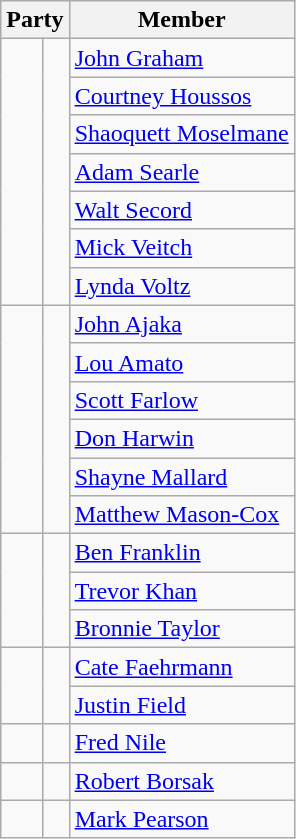<table class="wikitable">
<tr>
<th colspan="2">Party</th>
<th>Member</th>
</tr>
<tr>
<td rowspan="7"	> </td>
<td rowspan="7"></td>
<td><a href='#'>John Graham</a></td>
</tr>
<tr>
<td><a href='#'>Courtney Houssos</a></td>
</tr>
<tr>
<td><a href='#'>Shaoquett Moselmane</a></td>
</tr>
<tr>
<td><a href='#'>Adam Searle</a></td>
</tr>
<tr>
<td><a href='#'>Walt Secord</a></td>
</tr>
<tr>
<td><a href='#'>Mick Veitch</a></td>
</tr>
<tr>
<td><a href='#'>Lynda Voltz</a></td>
</tr>
<tr>
<td rowspan="6"	> </td>
<td rowspan="6"></td>
<td><a href='#'>John Ajaka</a></td>
</tr>
<tr>
<td><a href='#'>Lou Amato</a></td>
</tr>
<tr>
<td><a href='#'>Scott Farlow</a></td>
</tr>
<tr>
<td><a href='#'>Don Harwin</a></td>
</tr>
<tr>
<td><a href='#'>Shayne Mallard</a></td>
</tr>
<tr>
<td><a href='#'>Matthew Mason-Cox</a></td>
</tr>
<tr>
<td rowspan="3"	> </td>
<td rowspan="3"></td>
<td><a href='#'>Ben Franklin</a></td>
</tr>
<tr>
<td><a href='#'>Trevor Khan</a></td>
</tr>
<tr>
<td><a href='#'>Bronnie Taylor</a></td>
</tr>
<tr>
<td rowspan="2"	> </td>
<td rowspan="2"></td>
<td><a href='#'>Cate Faehrmann</a></td>
</tr>
<tr>
<td><a href='#'>Justin Field</a></td>
</tr>
<tr>
<td> </td>
<td></td>
<td><a href='#'>Fred Nile</a></td>
</tr>
<tr>
<td> </td>
<td></td>
<td><a href='#'>Robert Borsak</a></td>
</tr>
<tr>
<td> </td>
<td></td>
<td><a href='#'>Mark Pearson</a></td>
</tr>
</table>
